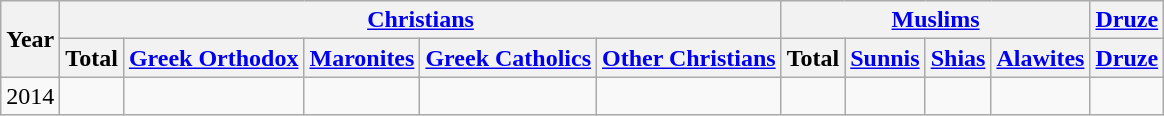<table class="wikitable">
<tr>
<th rowspan="2">Year</th>
<th colspan="5"><a href='#'>Christians</a></th>
<th colspan="4"><a href='#'>Muslims</a></th>
<th colspan="1"><a href='#'>Druze</a></th>
</tr>
<tr>
<th>Total</th>
<th><a href='#'>Greek Orthodox</a></th>
<th><a href='#'>Maronites</a></th>
<th><a href='#'>Greek Catholics</a></th>
<th><a href='#'>Other Christians</a></th>
<th>Total</th>
<th><a href='#'>Sunnis</a></th>
<th><a href='#'>Shias</a></th>
<th><a href='#'>Alawites</a></th>
<th><a href='#'>Druze</a></th>
</tr>
<tr>
<td>2014</td>
<td></td>
<td></td>
<td></td>
<td></td>
<td></td>
<td></td>
<td></td>
<td></td>
<td></td>
<td></td>
</tr>
</table>
